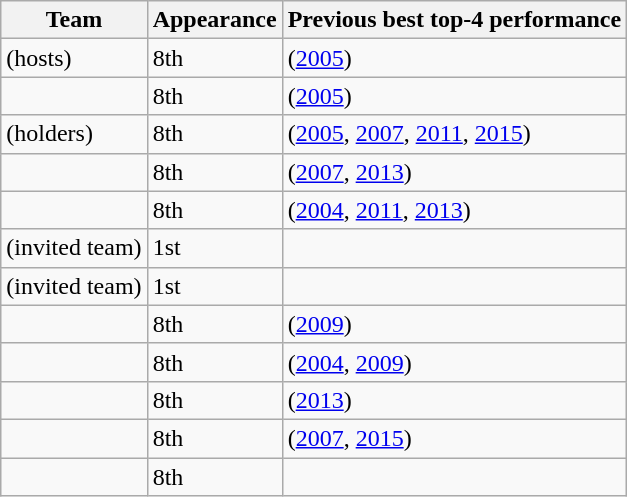<table class="wikitable sortable" style="text-align: left;">
<tr>
<th>Team</th>
<th data-sort-type="number">Appearance</th>
<th>Previous best top-4 performance</th>
</tr>
<tr>
<td> (hosts)</td>
<td>8th</td>
<td> (<a href='#'>2005</a>)</td>
</tr>
<tr>
<td></td>
<td>8th</td>
<td> (<a href='#'>2005</a>)</td>
</tr>
<tr>
<td> (holders)</td>
<td>8th</td>
<td> (<a href='#'>2005</a>, <a href='#'>2007</a>, <a href='#'>2011</a>, <a href='#'>2015</a>)</td>
</tr>
<tr>
<td></td>
<td>8th</td>
<td> (<a href='#'>2007</a>, <a href='#'>2013</a>)</td>
</tr>
<tr>
<td></td>
<td>8th</td>
<td> (<a href='#'>2004</a>, <a href='#'>2011</a>, <a href='#'>2013</a>)</td>
</tr>
<tr>
<td> (invited team)</td>
<td>1st</td>
<td></td>
</tr>
<tr>
<td> (invited team)</td>
<td>1st</td>
<td></td>
</tr>
<tr>
<td></td>
<td>8th</td>
<td> (<a href='#'>2009</a>)</td>
</tr>
<tr>
<td></td>
<td>8th</td>
<td> (<a href='#'>2004</a>, <a href='#'>2009</a>)</td>
</tr>
<tr>
<td></td>
<td>8th</td>
<td> (<a href='#'>2013</a>)</td>
</tr>
<tr>
<td></td>
<td>8th</td>
<td> (<a href='#'>2007</a>, <a href='#'>2015</a>)</td>
</tr>
<tr>
<td></td>
<td>8th</td>
<td></td>
</tr>
</table>
